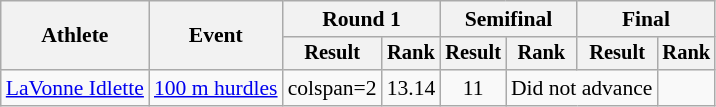<table class=wikitable style="font-size:90%">
<tr>
<th rowspan="2">Athlete</th>
<th rowspan="2">Event</th>
<th colspan="2">Round 1</th>
<th colspan="2">Semifinal</th>
<th colspan="2">Final</th>
</tr>
<tr style="font-size:95%">
<th>Result</th>
<th>Rank</th>
<th>Result</th>
<th>Rank</th>
<th>Result</th>
<th>Rank</th>
</tr>
<tr align=center>
<td align=left><a href='#'>LaVonne Idlette</a></td>
<td align=left><a href='#'>100 m hurdles</a></td>
<td>colspan=2 </td>
<td>13.14</td>
<td>11</td>
<td colspan=2>Did not advance</td>
</tr>
</table>
